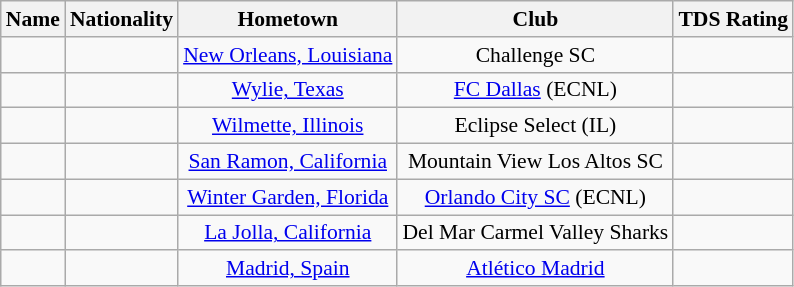<table class="wikitable" style="font-size:90%; text-align: center;" border="1">
<tr>
<th>Name</th>
<th>Nationality</th>
<th>Hometown</th>
<th>Club</th>
<th>TDS Rating</th>
</tr>
<tr>
<td></td>
<td></td>
<td><a href='#'>New Orleans, Louisiana</a></td>
<td>Challenge SC</td>
<td></td>
</tr>
<tr>
<td></td>
<td></td>
<td><a href='#'>Wylie, Texas</a></td>
<td><a href='#'>FC Dallas</a> (ECNL)</td>
<td></td>
</tr>
<tr>
<td></td>
<td></td>
<td><a href='#'>Wilmette, Illinois</a></td>
<td>Eclipse Select (IL)</td>
<td></td>
</tr>
<tr>
<td></td>
<td></td>
<td><a href='#'>San Ramon, California</a></td>
<td>Mountain View Los Altos SC</td>
<td></td>
</tr>
<tr>
<td></td>
<td></td>
<td><a href='#'>Winter Garden, Florida</a></td>
<td><a href='#'>Orlando City SC</a> (ECNL)</td>
<td></td>
</tr>
<tr>
<td></td>
<td></td>
<td><a href='#'>La Jolla, California</a></td>
<td>Del Mar Carmel Valley Sharks</td>
<td></td>
</tr>
<tr>
<td></td>
<td></td>
<td><a href='#'>Madrid, Spain</a></td>
<td><a href='#'>Atlético Madrid</a></td>
<td></td>
</tr>
</table>
